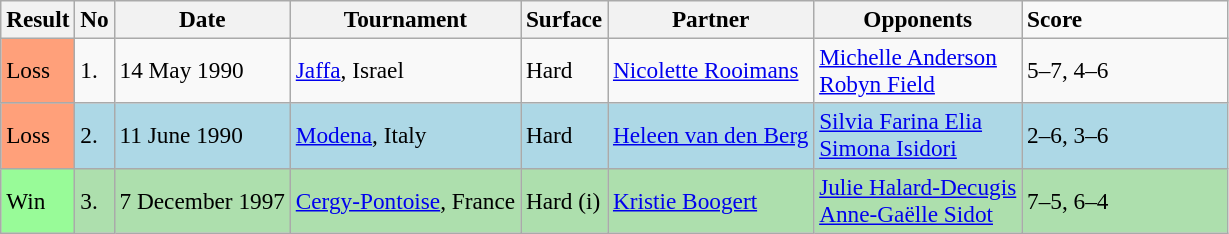<table class="sortable wikitable" style="font-size:97%;">
<tr>
<th>Result</th>
<th>No</th>
<th>Date</th>
<th>Tournament</th>
<th>Surface</th>
<th>Partner</th>
<th>Opponents</th>
<td width=130><strong>Score</strong></td>
</tr>
<tr>
<td style="background:#ffa07a;">Loss</td>
<td>1.</td>
<td>14 May 1990</td>
<td><a href='#'>Jaffa</a>, Israel</td>
<td>Hard</td>
<td> <a href='#'>Nicolette Rooimans</a></td>
<td> <a href='#'>Michelle Anderson</a><br>  <a href='#'>Robyn Field</a></td>
<td>5–7, 4–6</td>
</tr>
<tr style="background:lightblue;">
<td style="background:#ffa07a;">Loss</td>
<td>2.</td>
<td>11 June 1990</td>
<td><a href='#'>Modena</a>, Italy</td>
<td>Hard</td>
<td> <a href='#'>Heleen van den Berg</a></td>
<td> <a href='#'>Silvia Farina Elia</a><br>  <a href='#'>Simona Isidori</a></td>
<td>2–6, 3–6</td>
</tr>
<tr style="background:#addfad;">
<td style="background:#98fb98;">Win</td>
<td>3.</td>
<td>7 December 1997</td>
<td><a href='#'>Cergy-Pontoise</a>, France</td>
<td>Hard (i)</td>
<td> <a href='#'>Kristie Boogert</a></td>
<td> <a href='#'>Julie Halard-Decugis</a><br>  <a href='#'>Anne-Gaëlle Sidot</a></td>
<td>7–5, 6–4</td>
</tr>
</table>
